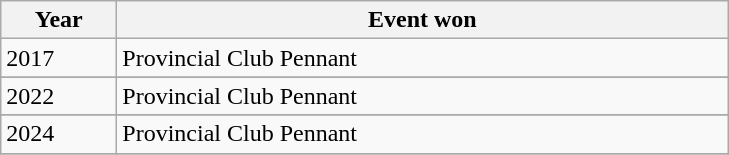<table class="wikitable">
<tr>
<th width=70>Year</th>
<th width=400>Event won</th>
</tr>
<tr>
<td>2017</td>
<td>Provincial Club Pennant</td>
</tr>
<tr>
</tr>
<tr>
<td>2022</td>
<td>Provincial Club Pennant</td>
</tr>
<tr>
</tr>
<tr>
<td>2024</td>
<td>Provincial Club Pennant</td>
</tr>
<tr>
</tr>
</table>
